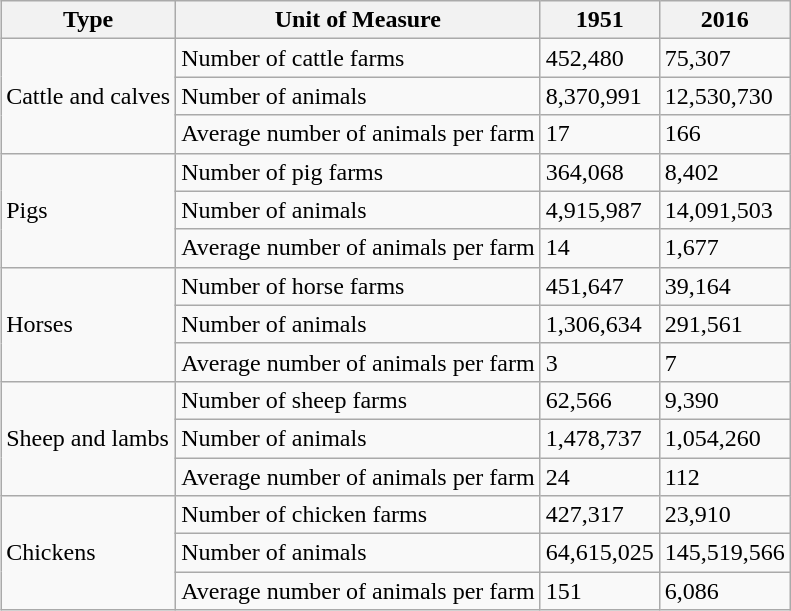<table class="wikitable sortable"  style="float: right">
<tr>
<th>Type</th>
<th>Unit of Measure</th>
<th>1951</th>
<th>2016</th>
</tr>
<tr>
<td rowspan="3">Cattle and calves</td>
<td>Number of cattle farms</td>
<td>452,480</td>
<td>75,307</td>
</tr>
<tr>
<td>Number of animals</td>
<td>8,370,991</td>
<td>12,530,730</td>
</tr>
<tr>
<td>Average number of animals per farm</td>
<td>17</td>
<td>166</td>
</tr>
<tr>
<td rowspan="3">Pigs</td>
<td>Number of pig farms</td>
<td>364,068</td>
<td>8,402</td>
</tr>
<tr>
<td>Number of animals</td>
<td>4,915,987</td>
<td>14,091,503</td>
</tr>
<tr>
<td>Average number of animals per farm</td>
<td>14</td>
<td>1,677</td>
</tr>
<tr>
<td rowspan = "3">Horses</td>
<td>Number of horse farms</td>
<td>451,647</td>
<td>39,164</td>
</tr>
<tr>
<td>Number of animals</td>
<td>1,306,634</td>
<td>291,561</td>
</tr>
<tr>
<td>Average number of animals per farm</td>
<td>3</td>
<td>7</td>
</tr>
<tr>
<td rowspan = "3">Sheep and lambs</td>
<td>Number of sheep farms</td>
<td>62,566</td>
<td>9,390</td>
</tr>
<tr>
<td>Number of animals</td>
<td>1,478,737</td>
<td>1,054,260</td>
</tr>
<tr>
<td>Average number of animals per farm</td>
<td>24</td>
<td>112</td>
</tr>
<tr>
<td rowspan = "3">Chickens</td>
<td>Number of chicken farms</td>
<td>427,317</td>
<td>23,910</td>
</tr>
<tr>
<td>Number of animals</td>
<td>64,615,025</td>
<td>145,519,566</td>
</tr>
<tr>
<td>Average number of animals per farm</td>
<td>151</td>
<td>6,086</td>
</tr>
</table>
